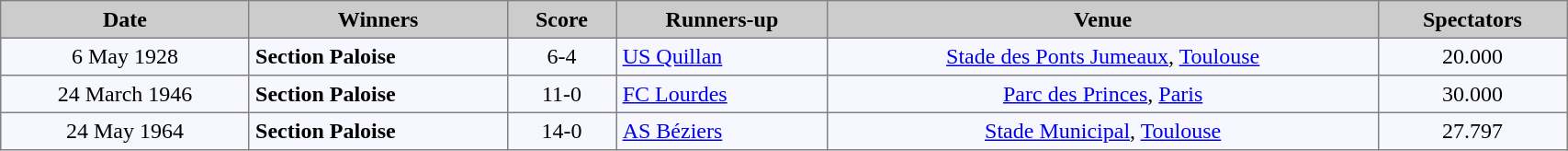<table bgcolor="#f7f8ff" cellpadding="4" width="90%" cellspacing="0" border="1" style="font-size: 100%; border: grey solid 1px; border-collapse: collapse;">
<tr bgcolor="#CCCCCC">
<td align=center><strong>Date</strong></td>
<td align=center><strong>Winners</strong></td>
<td align=center><strong>Score</strong></td>
<td align=center><strong>Runners-up</strong></td>
<td align=center><strong>Venue</strong></td>
<td align=center><strong>Spectators</strong></td>
</tr>
<tr>
<td align=center>6 May 1928</td>
<td><strong>Section Paloise</strong></td>
<td align=center>6-4</td>
<td><a href='#'>US Quillan</a></td>
<td align=center><a href='#'>Stade des Ponts Jumeaux</a>, <a href='#'>Toulouse</a></td>
<td align=center>20.000</td>
</tr>
<tr>
<td align=center>24 March 1946</td>
<td><strong>Section Paloise</strong></td>
<td align=center>11-0</td>
<td><a href='#'>FC Lourdes</a></td>
<td align=center><a href='#'>Parc des Princes</a>, <a href='#'>Paris</a></td>
<td align=center>30.000</td>
</tr>
<tr>
<td align=center>24 May 1964</td>
<td><strong>Section Paloise</strong></td>
<td align=center>14-0</td>
<td><a href='#'>AS Béziers</a></td>
<td align=center><a href='#'>Stade Municipal</a>, <a href='#'>Toulouse</a></td>
<td align=center>27.797</td>
</tr>
</table>
